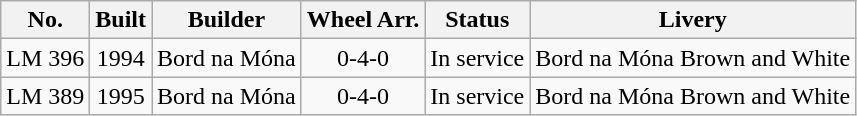<table class="wikitable">
<tr>
<th>No.</th>
<th>Built</th>
<th>Builder</th>
<th>Wheel Arr.</th>
<th>Status</th>
<th>Livery</th>
</tr>
<tr>
<td align="center">LM 396</td>
<td align="center">1994</td>
<td align="center">Bord na Móna</td>
<td align="center">0-4-0</td>
<td align="center">In service</td>
<td align="center">Bord na Móna Brown and White</td>
</tr>
<tr>
<td align="center">LM 389</td>
<td align="center">1995</td>
<td align="center">Bord na Móna</td>
<td align="center">0-4-0</td>
<td align="center">In service</td>
<td align="center">Bord na Móna Brown and White</td>
</tr>
</table>
